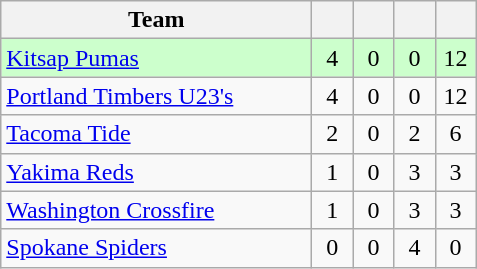<table class="wikitable" style="text-align: center">
<tr>
<th style="width:200px;">Team</th>
<th style="width:20px;"></th>
<th style="width:20px;"></th>
<th style="width:20px;"></th>
<th style="width:20px;"></th>
</tr>
<tr style="background:#cfc;">
<td align="left"><a href='#'>Kitsap Pumas</a></td>
<td>4</td>
<td>0</td>
<td>0</td>
<td>12</td>
</tr>
<tr>
<td align="left"><a href='#'>Portland Timbers U23's</a></td>
<td>4</td>
<td>0</td>
<td>0</td>
<td>12</td>
</tr>
<tr>
<td align="left"><a href='#'>Tacoma Tide</a></td>
<td>2</td>
<td>0</td>
<td>2</td>
<td>6</td>
</tr>
<tr>
<td align="left"><a href='#'>Yakima Reds</a></td>
<td>1</td>
<td>0</td>
<td>3</td>
<td>3</td>
</tr>
<tr>
<td align="left"><a href='#'>Washington Crossfire</a></td>
<td>1</td>
<td>0</td>
<td>3</td>
<td>3</td>
</tr>
<tr>
<td align="left"><a href='#'>Spokane Spiders</a></td>
<td>0</td>
<td>0</td>
<td>4</td>
<td>0</td>
</tr>
</table>
